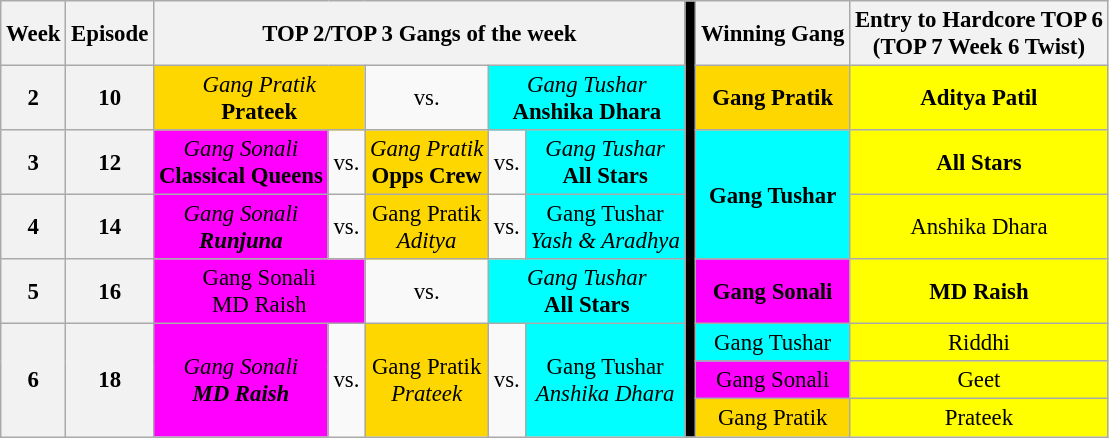<table class="wikitable" border="2" style="text-align:center; font-size:95%">
<tr>
<th>Week</th>
<th>Episode</th>
<th colspan="5">TOP 2/TOP 3 Gangs of the week</th>
<td rowspan="8" bgcolor=black></td>
<th>Winning Gang</th>
<th>Entry to Hardcore TOP 6<br>(TOP 7 Week 6 Twist)</th>
</tr>
<tr>
<th>2</th>
<th>10</th>
<td colspan="2" bgcolor="gold"><em>Gang Pratik</em><br> <strong>Prateek</strong></td>
<td>vs.</td>
<td colspan="2" bgcolor="cyan"><em>Gang Tushar</em><br><strong>Anshika Dhara</strong></td>
<td bgcolor="gold"><strong>Gang Pratik</strong></td>
<td bgcolor="yellow"><strong>Aditya Patil</strong></td>
</tr>
<tr>
<th>3</th>
<th>12</th>
<td bgcolor="magenta"><em>Gang Sonali</em><br><strong>Classical Queens</strong></td>
<td>vs.</td>
<td bgcolor="gold"><em>Gang Pratik</em><br> <strong>Opps Crew</strong></td>
<td>vs.</td>
<td bgcolor="cyan"><em>Gang Tushar</em><br><strong>All Stars</strong></td>
<td rowspan="2" bgcolor="cyan"><strong>Gang Tushar</strong></td>
<td bgcolor="yellow"><strong>All Stars</strong></td>
</tr>
<tr>
<th>4</th>
<th>14</th>
<td bgcolor="magenta"><em>Gang Sonali<strong><em><br>Runjuna<strong></td>
<td>vs.</td>
<td bgcolor="gold"></em>Gang Pratik<em><br> </strong>Aditya<strong></td>
<td>vs.</td>
<td bgcolor="cyan"></em>Gang Tushar<em><br></strong>Yash & Aradhya<strong></td>
<td bgcolor="yellow"></strong>Anshika Dhara<strong></td>
</tr>
<tr>
<th>5</th>
<th>16</th>
<td colspan="2" bgcolor="magenta"></em>Gang Sonali<br></em></strong>MD Raish</strong></td>
<td>vs.</td>
<td colspan="2" bgcolor="cyan"><em>Gang Tushar</em><br><strong>All Stars</strong></td>
<td bgcolor="magenta"><strong>Gang Sonali</strong></td>
<td bgcolor="yellow"><strong>MD Raish</strong></td>
</tr>
<tr>
<th rowspan="3">6</th>
<th rowspan="3">18</th>
<td rowspan="3" bgcolor="magenta"><em>Gang Sonali<br><strong><em>MD Raish<strong></td>
<td rowspan="3">vs.</td>
<td rowspan="3" bgcolor="gold"></em>Gang Pratik<em><br> </strong>Prateek<strong></td>
<td rowspan="3">vs.</td>
<td rowspan="3" bgcolor="cyan"></em>Gang Tushar<em><br></strong>Anshika Dhara<strong></td>
<td bgcolor="cyan"></strong>Gang Tushar<strong></td>
<td bgcolor="yellow"></strong>Riddhi<strong></td>
</tr>
<tr>
<td bgcolor="magenta"></strong>Gang Sonali<strong></td>
<td bgcolor="yellow"></strong>Geet<strong></td>
</tr>
<tr>
<td bgcolor="gold"></strong>Gang Pratik<strong></td>
<td bgcolor="yellow"></strong>Prateek<strong></td>
</tr>
</table>
